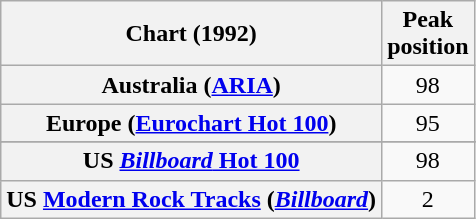<table class="wikitable sortable plainrowheaders" style="text-align:center">
<tr>
<th>Chart (1992)</th>
<th>Peak<br>position</th>
</tr>
<tr>
<th scope="row">Australia (<a href='#'>ARIA</a>)</th>
<td>98</td>
</tr>
<tr>
<th scope="row">Europe (<a href='#'>Eurochart Hot 100</a>)</th>
<td>95</td>
</tr>
<tr>
</tr>
<tr>
</tr>
<tr>
</tr>
<tr>
<th scope="row">US <a href='#'><em>Billboard</em> Hot 100</a></th>
<td>98</td>
</tr>
<tr>
<th scope="row">US <a href='#'>Modern Rock Tracks</a> (<em><a href='#'>Billboard</a></em>)</th>
<td>2</td>
</tr>
</table>
